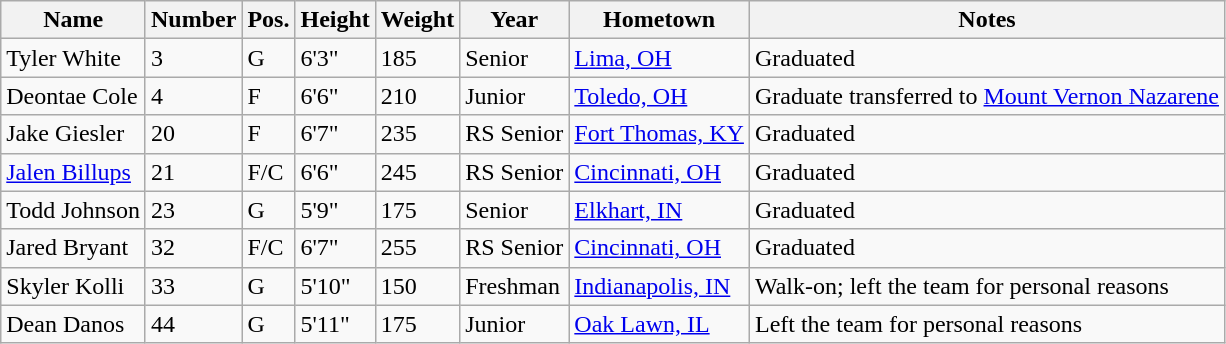<table class="wikitable sortable" border="1">
<tr>
<th>Name</th>
<th>Number</th>
<th>Pos.</th>
<th>Height</th>
<th>Weight</th>
<th>Year</th>
<th>Hometown</th>
<th class="unsortable">Notes</th>
</tr>
<tr>
<td>Tyler White</td>
<td>3</td>
<td>G</td>
<td>6'3"</td>
<td>185</td>
<td>Senior</td>
<td><a href='#'>Lima, OH</a></td>
<td>Graduated</td>
</tr>
<tr>
<td>Deontae Cole</td>
<td>4</td>
<td>F</td>
<td>6'6"</td>
<td>210</td>
<td>Junior</td>
<td><a href='#'>Toledo, OH</a></td>
<td>Graduate transferred to <a href='#'>Mount Vernon Nazarene</a></td>
</tr>
<tr>
<td>Jake Giesler</td>
<td>20</td>
<td>F</td>
<td>6'7"</td>
<td>235</td>
<td>RS Senior</td>
<td><a href='#'>Fort Thomas, KY</a></td>
<td>Graduated</td>
</tr>
<tr>
<td><a href='#'>Jalen Billups</a></td>
<td>21</td>
<td>F/C</td>
<td>6'6"</td>
<td>245</td>
<td>RS Senior</td>
<td><a href='#'>Cincinnati, OH</a></td>
<td>Graduated</td>
</tr>
<tr>
<td>Todd Johnson</td>
<td>23</td>
<td>G</td>
<td>5'9"</td>
<td>175</td>
<td>Senior</td>
<td><a href='#'>Elkhart, IN</a></td>
<td>Graduated</td>
</tr>
<tr>
<td>Jared Bryant</td>
<td>32</td>
<td>F/C</td>
<td>6'7"</td>
<td>255</td>
<td>RS Senior</td>
<td><a href='#'>Cincinnati, OH</a></td>
<td>Graduated</td>
</tr>
<tr>
<td>Skyler Kolli</td>
<td>33</td>
<td>G</td>
<td>5'10"</td>
<td>150</td>
<td>Freshman</td>
<td><a href='#'>Indianapolis, IN</a></td>
<td>Walk-on; left the team for personal reasons</td>
</tr>
<tr>
<td>Dean Danos</td>
<td>44</td>
<td>G</td>
<td>5'11"</td>
<td>175</td>
<td>Junior</td>
<td><a href='#'>Oak Lawn, IL</a></td>
<td>Left the team for personal reasons</td>
</tr>
</table>
